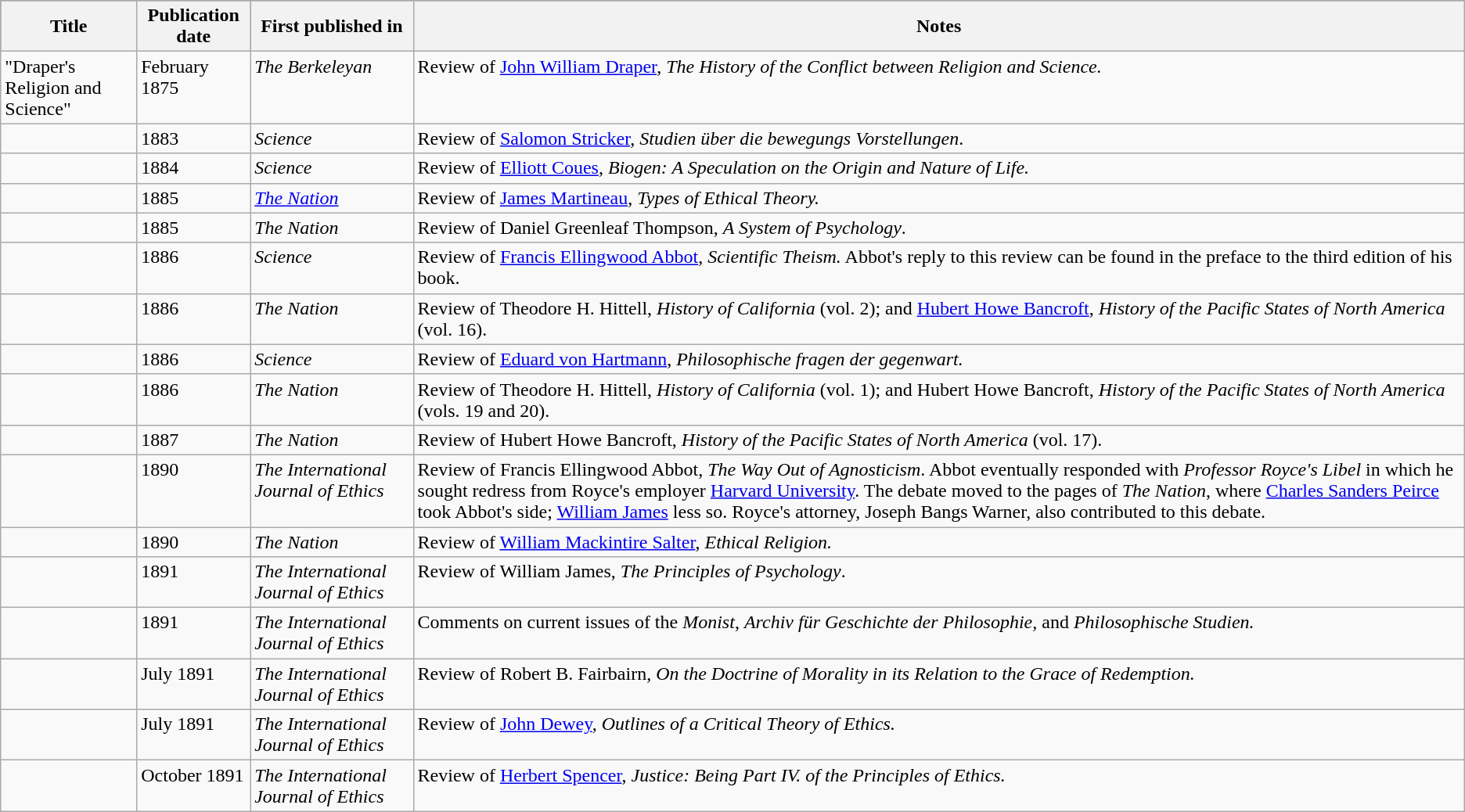<table class="wikitable" align="center" cellpadding="7" style="clear:both;">
<tr align="center" bgcolor="#696969">
<th><div>Title</div></th>
<th><div>Publication date</div></th>
<th><div>First published in</div></th>
<th><div>Notes</div></th>
</tr>
<tr valign="top">
<td>"Draper's Religion and Science"</td>
<td>February 1875</td>
<td><em>The Berkeleyan</em></td>
<td>Review of <a href='#'>John William Draper</a>, <em>The History of the Conflict between Religion and Science.</em></td>
</tr>
<tr valign="top">
<td></td>
<td>1883</td>
<td><em>Science</em></td>
<td>Review of <a href='#'>Salomon Stricker</a>, <em>Studien über die bewegungs Vorstellungen</em>.</td>
</tr>
<tr valign="top">
<td></td>
<td>1884</td>
<td><em>Science</em></td>
<td>Review of <a href='#'>Elliott Coues</a>, <em>Biogen: A Speculation on the Origin and Nature of Life.</em></td>
</tr>
<tr valign="top">
<td></td>
<td>1885</td>
<td><em><a href='#'>The Nation</a></em></td>
<td>Review of <a href='#'>James Martineau</a>, <em>Types of Ethical Theory.</em></td>
</tr>
<tr valign="top">
<td></td>
<td>1885</td>
<td><em>The Nation</em></td>
<td>Review of Daniel Greenleaf Thompson, <em>A System of Psychology</em>.</td>
</tr>
<tr valign="top">
<td></td>
<td>1886</td>
<td><em>Science</em></td>
<td>Review of <a href='#'>Francis Ellingwood Abbot</a>, <em>Scientific Theism.</em> Abbot's reply to this review can be found in the preface to the third edition of his book.</td>
</tr>
<tr valign="top">
<td></td>
<td>1886</td>
<td><em>The Nation</em></td>
<td>Review of Theodore H. Hittell, <em>History of California</em> (vol. 2); and <a href='#'>Hubert Howe Bancroft</a>, <em>History of the Pacific States of North America</em> (vol. 16).</td>
</tr>
<tr valign="top">
<td></td>
<td>1886</td>
<td><em>Science</em></td>
<td>Review of <a href='#'>Eduard von Hartmann</a>, <em>Philosophische fragen der gegenwart.</em></td>
</tr>
<tr valign="top">
<td></td>
<td>1886</td>
<td><em>The Nation</em></td>
<td>Review of Theodore H. Hittell, <em>History of California</em> (vol. 1); and Hubert Howe Bancroft, <em>History of the Pacific States of North America</em> (vols. 19 and 20).</td>
</tr>
<tr valign="top">
<td></td>
<td>1887</td>
<td><em>The Nation</em></td>
<td>Review of Hubert Howe Bancroft, <em>History of the Pacific States of North America</em> (vol. 17).</td>
</tr>
<tr valign="top">
<td></td>
<td>1890</td>
<td><em>The International Journal of Ethics</em></td>
<td>Review of Francis Ellingwood Abbot, <em>The Way Out of Agnosticism</em>. Abbot eventually responded with <em>Professor Royce's Libel</em> in which he sought redress from Royce's employer <a href='#'>Harvard University</a>. The debate moved to the pages of <em>The Nation</em>, where <a href='#'>Charles Sanders Peirce</a> took Abbot's side; <a href='#'>William James</a> less so. Royce's attorney, Joseph Bangs Warner, also contributed to this debate.</td>
</tr>
<tr valign="top">
<td></td>
<td>1890</td>
<td><em>The Nation</em></td>
<td>Review of <a href='#'>William Mackintire Salter</a>, <em>Ethical Religion.</em></td>
</tr>
<tr valign="top">
<td></td>
<td>1891</td>
<td><em>The International Journal of Ethics</em></td>
<td>Review of William James, <em>The Principles of Psychology</em>.</td>
</tr>
<tr valign="top">
<td></td>
<td>1891</td>
<td><em>The International Journal of Ethics</em></td>
<td>Comments on current issues of the <em>Monist</em>, <em>Archiv für Geschichte der Philosophie,</em> and <em>Philosophische Studien.</em></td>
</tr>
<tr valign="top">
<td></td>
<td>July 1891</td>
<td><em>The International Journal of Ethics</em></td>
<td>Review of Robert B. Fairbairn, <em>On the Doctrine of Morality in its Relation to the Grace of Redemption.</em></td>
</tr>
<tr valign="top">
<td></td>
<td>July 1891</td>
<td><em>The International Journal of Ethics</em></td>
<td>Review of <a href='#'>John Dewey</a>, <em>Outlines of a Critical Theory of Ethics.</em></td>
</tr>
<tr valign="top">
<td></td>
<td>October 1891</td>
<td><em>The International Journal of Ethics</em></td>
<td>Review of <a href='#'>Herbert Spencer</a>, <em>Justice: Being Part IV. of the Principles of Ethics.</em></td>
</tr>
</table>
